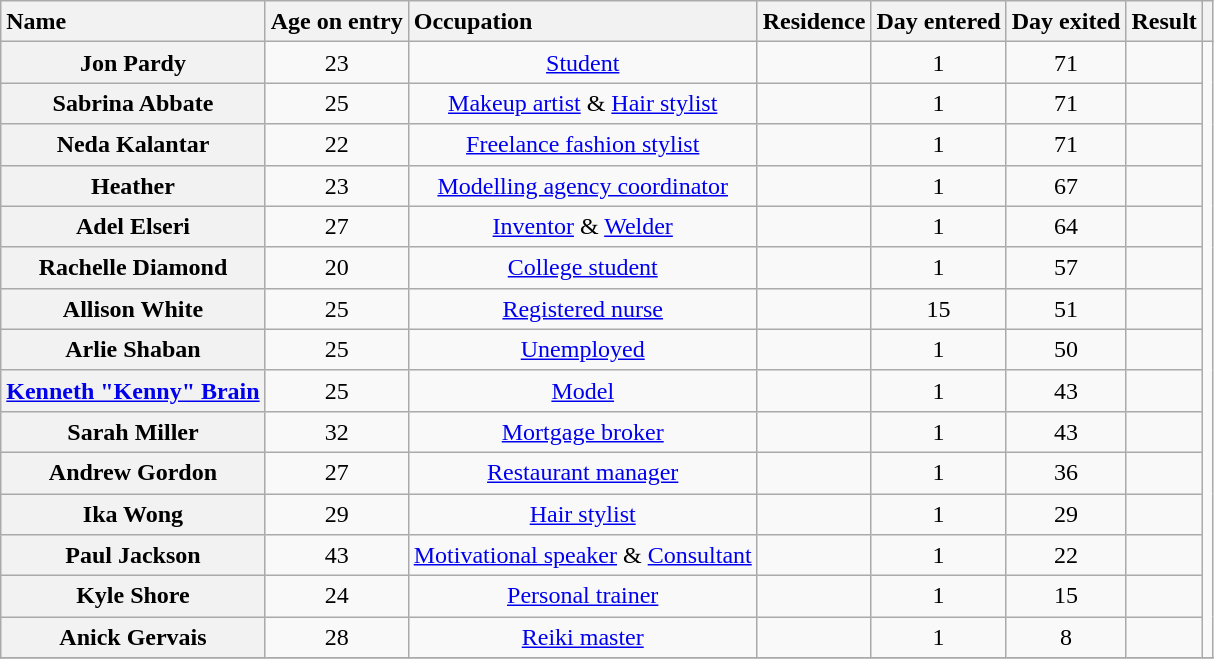<table class="wikitable sortable" style="text-align:center; line-height:20px; width:auto;">
<tr>
<th style="text-align:left">Name</th>
<th style="text-align:left">Age on entry</th>
<th style="text-align:left">Occupation</th>
<th style="text-align:left">Residence</th>
<th style="text-align:left">Day entered</th>
<th style="text-align:left">Day exited</th>
<th style="text-align:left">Result</th>
<th style="text-align:left" class="unsortable"></th>
</tr>
<tr>
<th>Jon Pardy</th>
<td>23</td>
<td><a href='#'>Student</a></td>
<td></td>
<td>1</td>
<td>71</td>
<td></td>
<td rowspan=15></td>
</tr>
<tr>
<th>Sabrina Abbate</th>
<td>25</td>
<td><a href='#'>Makeup artist</a> & <a href='#'>Hair stylist</a></td>
<td></td>
<td>1</td>
<td>71</td>
<td></td>
</tr>
<tr>
<th>Neda Kalantar</th>
<td>22</td>
<td><a href='#'>Freelance fashion stylist</a></td>
<td></td>
<td>1</td>
<td>71</td>
<td></td>
</tr>
<tr>
<th>Heather </th>
<td>23</td>
<td><a href='#'>Modelling agency coordinator</a></td>
<td></td>
<td>1</td>
<td>67</td>
<td></td>
</tr>
<tr>
<th>Adel Elseri</th>
<td>27</td>
<td><a href='#'>Inventor</a> & <a href='#'>Welder</a></td>
<td></td>
<td>1</td>
<td>64</td>
<td></td>
</tr>
<tr>
<th>Rachelle Diamond</th>
<td>20</td>
<td><a href='#'>College student</a></td>
<td></td>
<td>1</td>
<td>57</td>
<td></td>
</tr>
<tr>
<th>Allison White</th>
<td>25</td>
<td><a href='#'>Registered nurse</a></td>
<td></td>
<td>15</td>
<td>51</td>
<td></td>
</tr>
<tr>
<th>Arlie Shaban</th>
<td>25</td>
<td><a href='#'>Unemployed</a></td>
<td></td>
<td>1</td>
<td>50</td>
<td></td>
</tr>
<tr>
<th><a href='#'>Kenneth "Kenny" Brain</a></th>
<td>25</td>
<td><a href='#'>Model</a></td>
<td></td>
<td>1</td>
<td>43</td>
<td></td>
</tr>
<tr>
<th>Sarah Miller</th>
<td>32</td>
<td><a href='#'>Mortgage broker</a></td>
<td></td>
<td>1</td>
<td>43</td>
<td></td>
</tr>
<tr>
<th>Andrew Gordon</th>
<td>27</td>
<td><a href='#'>Restaurant manager</a></td>
<td></td>
<td>1</td>
<td>36</td>
<td></td>
</tr>
<tr>
<th>Ika Wong</th>
<td>29</td>
<td><a href='#'>Hair stylist</a></td>
<td></td>
<td>1</td>
<td>29</td>
<td></td>
</tr>
<tr>
<th>Paul Jackson</th>
<td>43</td>
<td><a href='#'>Motivational speaker</a> & <a href='#'>Consultant</a></td>
<td></td>
<td>1</td>
<td>22</td>
<td></td>
</tr>
<tr>
<th>Kyle Shore</th>
<td>24</td>
<td><a href='#'>Personal trainer</a></td>
<td></td>
<td>1</td>
<td>15</td>
<td></td>
</tr>
<tr>
<th>Anick Gervais</th>
<td>28</td>
<td><a href='#'>Reiki master</a></td>
<td></td>
<td>1</td>
<td>8</td>
<td></td>
</tr>
<tr>
</tr>
</table>
